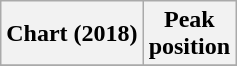<table class="wikitable plainrowheaders" style="text-align:center">
<tr>
<th>Chart (2018)</th>
<th>Peak<br>position</th>
</tr>
<tr>
</tr>
</table>
